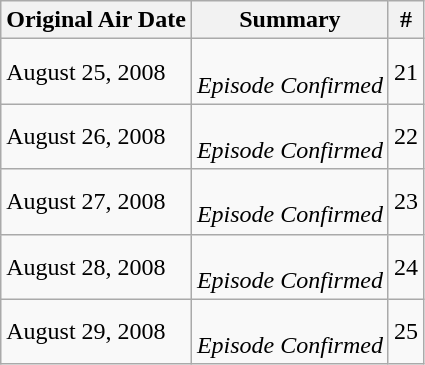<table class="wikitable">
<tr>
<th>Original Air Date</th>
<th>Summary</th>
<th>#</th>
</tr>
<tr>
<td>August 25, 2008</td>
<td><br><em>Episode Confirmed</em></td>
<td>21</td>
</tr>
<tr>
<td>August 26, 2008</td>
<td><br><em>Episode Confirmed</em></td>
<td>22</td>
</tr>
<tr>
<td>August 27, 2008</td>
<td><br><em>Episode Confirmed</em></td>
<td>23</td>
</tr>
<tr>
<td>August 28, 2008</td>
<td><br><em>Episode Confirmed</em></td>
<td>24</td>
</tr>
<tr>
<td>August 29, 2008</td>
<td><br><em>Episode Confirmed</em></td>
<td>25</td>
</tr>
</table>
